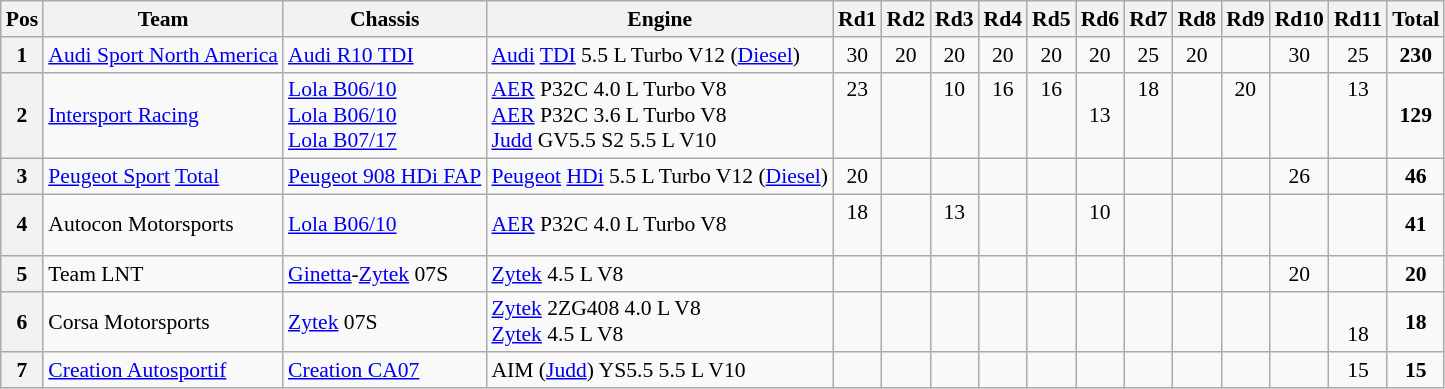<table class="wikitable" style="font-size: 90%;">
<tr>
<th>Pos</th>
<th>Team</th>
<th>Chassis</th>
<th>Engine</th>
<th>Rd1</th>
<th>Rd2</th>
<th>Rd3</th>
<th>Rd4</th>
<th>Rd5</th>
<th>Rd6</th>
<th>Rd7</th>
<th>Rd8</th>
<th>Rd9</th>
<th>Rd10</th>
<th>Rd11</th>
<th>Total</th>
</tr>
<tr>
<th>1</th>
<td> <a href='#'>Audi Sport North America</a></td>
<td><a href='#'>Audi R10 TDI</a></td>
<td><a href='#'>Audi</a> <a href='#'>TDI</a> 5.5 L Turbo V12 (<a href='#'>Diesel</a>)</td>
<td align="center">30</td>
<td align="center">20</td>
<td align="center">20</td>
<td align="center">20</td>
<td align="center">20</td>
<td align="center">20</td>
<td align="center">25</td>
<td align="center">20</td>
<td></td>
<td align="center">30</td>
<td align="center">25</td>
<td align="center"><strong>230</strong></td>
</tr>
<tr>
<th>2</th>
<td> <a href='#'>Intersport Racing</a></td>
<td><a href='#'>Lola B06/10</a><br><a href='#'>Lola B06/10</a><br><a href='#'>Lola B07/17</a></td>
<td><a href='#'>AER</a> P32C 4.0 L Turbo V8<br><a href='#'>AER</a> P32C 3.6 L Turbo V8<br><a href='#'>Judd</a> GV5.5 S2 5.5 L V10</td>
<td align="center">23<br> <br> </td>
<td></td>
<td align="center">10<br> <br> </td>
<td align="center">16<br> <br> </td>
<td align="center">16<br> <br> </td>
<td align="center"> <br>13<br> </td>
<td align="center">18<br> <br> </td>
<td></td>
<td align="center">20<br> <br> </td>
<td></td>
<td align="center">13<br> <br> </td>
<td align="center"><strong>129</strong></td>
</tr>
<tr>
<th>3</th>
<td> <a href='#'>Peugeot Sport</a> <a href='#'>Total</a></td>
<td><a href='#'>Peugeot 908 HDi FAP</a></td>
<td><a href='#'>Peugeot</a> <a href='#'>HDi</a> 5.5 L Turbo V12 (<a href='#'>Diesel</a>)</td>
<td align="center">20</td>
<td></td>
<td></td>
<td></td>
<td></td>
<td></td>
<td></td>
<td></td>
<td></td>
<td align="center">26</td>
<td></td>
<td align="center"><strong>46</strong></td>
</tr>
<tr>
<th>4</th>
<td> Autocon Motorsports</td>
<td><a href='#'>Lola B06/10</a></td>
<td><a href='#'>AER</a> P32C 4.0 L Turbo V8</td>
<td align="center">18<br> </td>
<td></td>
<td align="center">13<br> </td>
<td></td>
<td></td>
<td align="center">10<br> </td>
<td></td>
<td></td>
<td></td>
<td></td>
<td></td>
<td align="center"><strong>41</strong></td>
</tr>
<tr>
<th>5</th>
<td> Team LNT</td>
<td><a href='#'>Ginetta</a>-<a href='#'>Zytek</a> 07S</td>
<td><a href='#'>Zytek</a> 4.5 L V8</td>
<td></td>
<td></td>
<td></td>
<td></td>
<td></td>
<td></td>
<td></td>
<td></td>
<td></td>
<td align="center">20</td>
<td></td>
<td align="center"><strong>20</strong></td>
</tr>
<tr>
<th>6</th>
<td> Corsa Motorsports</td>
<td><a href='#'>Zytek</a> 07S</td>
<td><a href='#'>Zytek</a> 2ZG408 4.0 L V8<br><a href='#'>Zytek</a> 4.5 L V8</td>
<td></td>
<td></td>
<td></td>
<td></td>
<td></td>
<td></td>
<td></td>
<td></td>
<td></td>
<td></td>
<td align="center"> <br>18</td>
<td align="center"><strong>18</strong></td>
</tr>
<tr>
<th>7</th>
<td> <a href='#'>Creation Autosportif</a></td>
<td><a href='#'>Creation CA07</a></td>
<td>AIM (<a href='#'>Judd</a>) YS5.5 5.5 L V10</td>
<td></td>
<td></td>
<td></td>
<td></td>
<td></td>
<td></td>
<td></td>
<td></td>
<td></td>
<td></td>
<td align="center">15</td>
<td align="center"><strong>15</strong></td>
</tr>
</table>
